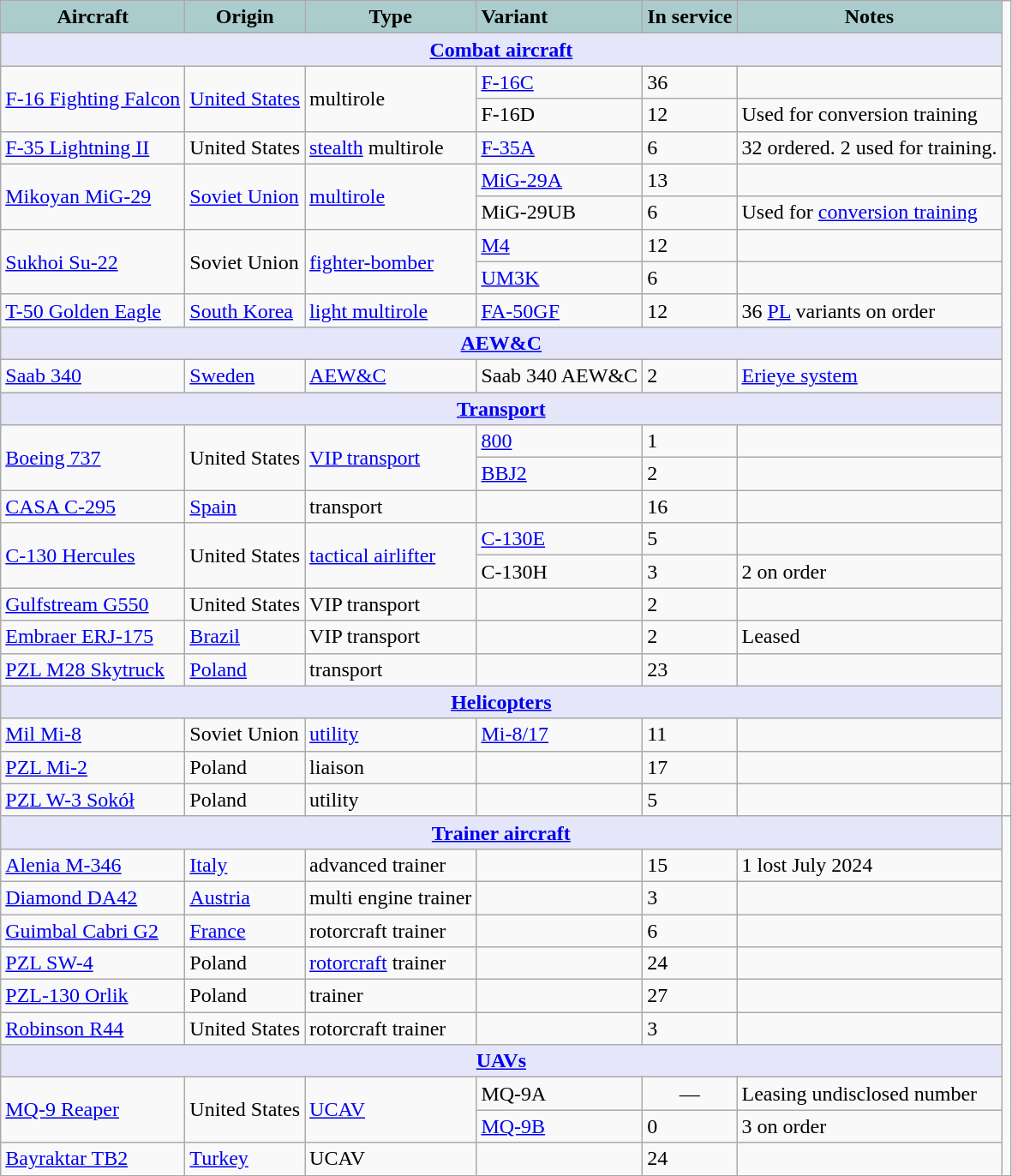<table class="wikitable">
<tr>
<th style="text-align:center; background:#acc;">Aircraft</th>
<th style="text-align:center; background:#acc;">Origin</th>
<th style="text-align:center; background:#acc;">Type</th>
<th style="text-align:left; background:#acc;">Variant</th>
<th style="text-align:center; background:#acc;">In service</th>
<th style="text-align:center; background:#acc;">Notes</th>
</tr>
<tr>
<th style="align: center; background: lavender;" colspan="6"><a href='#'>Combat aircraft</a></th>
</tr>
<tr>
<td rowspan="2"><a href='#'>F-16 Fighting Falcon</a></td>
<td rowspan="2"><a href='#'>United States</a></td>
<td rowspan="2">multirole</td>
<td><a href='#'>F-16C</a></td>
<td>36</td>
<td></td>
</tr>
<tr>
<td>F-16D</td>
<td>12</td>
<td>Used for conversion training</td>
</tr>
<tr>
<td><a href='#'>F-35 Lightning II</a></td>
<td>United States</td>
<td><a href='#'>stealth</a> multirole</td>
<td><a href='#'>F-35A</a></td>
<td>6</td>
<td>32 ordered. 2 used for training.</td>
</tr>
<tr>
<td rowspan="2"><a href='#'>Mikoyan MiG-29</a></td>
<td rowspan="2"><a href='#'>Soviet Union</a></td>
<td rowspan="2"><a href='#'>multirole</a></td>
<td><a href='#'>MiG-29A</a></td>
<td>13</td>
<td></td>
</tr>
<tr>
<td>MiG-29UB</td>
<td>6</td>
<td>Used for <a href='#'> conversion training</a></td>
</tr>
<tr>
<td rowspan="2"><a href='#'>Sukhoi Su-22</a></td>
<td rowspan="2">Soviet Union</td>
<td rowspan="2"><a href='#'>fighter-bomber</a></td>
<td><a href='#'> M4</a></td>
<td>12</td>
<td></td>
</tr>
<tr>
<td><a href='#'> UM3K</a></td>
<td>6</td>
<td></td>
</tr>
<tr>
<td><a href='#'>T-50 Golden Eagle</a></td>
<td><a href='#'>South Korea</a></td>
<td><a href='#'>light multirole</a></td>
<td><a href='#'>FA-50GF</a></td>
<td>12</td>
<td>36 <a href='#'>PL</a> variants on order</td>
</tr>
<tr>
<th style="align: center; background: lavender;" colspan="6"><a href='#'>AEW&C</a></th>
</tr>
<tr>
<td><a href='#'>Saab 340</a></td>
<td><a href='#'>Sweden</a></td>
<td><a href='#'>AEW&C</a></td>
<td>Saab 340 AEW&C</td>
<td>2</td>
<td><a href='#'>Erieye system</a></td>
</tr>
<tr>
<th style="align: center; background: lavender;" colspan="6"><a href='#'>Transport</a></th>
</tr>
<tr>
<td rowspan=2><a href='#'>Boeing 737</a></td>
<td rowspan=2>United States</td>
<td rowspan=2><a href='#'>VIP transport</a></td>
<td><a href='#'>800</a></td>
<td>1</td>
<td></td>
</tr>
<tr>
<td><a href='#'>BBJ2</a></td>
<td>2</td>
<td></td>
</tr>
<tr>
<td><a href='#'>CASA C-295</a></td>
<td><a href='#'>Spain</a></td>
<td>transport</td>
<td></td>
<td>16</td>
<td></td>
</tr>
<tr>
<td rowspan="2"><a href='#'>C-130 Hercules</a></td>
<td rowspan="2">United States</td>
<td rowspan="2"><a href='#'>tactical airlifter</a></td>
<td><a href='#'>C-130E</a></td>
<td>5</td>
<td></td>
</tr>
<tr>
<td>C-130H</td>
<td>3</td>
<td>2 on order</td>
</tr>
<tr>
<td><a href='#'>Gulfstream G550</a></td>
<td>United States</td>
<td>VIP transport</td>
<td></td>
<td>2</td>
<td></td>
</tr>
<tr>
<td><a href='#'>Embraer ERJ-175</a></td>
<td><a href='#'>Brazil</a></td>
<td>VIP transport</td>
<td></td>
<td>2</td>
<td>Leased</td>
</tr>
<tr>
<td><a href='#'>PZL M28 Skytruck</a></td>
<td><a href='#'>Poland</a></td>
<td>transport</td>
<td></td>
<td>23</td>
<td></td>
</tr>
<tr>
<th style="align: center; background: lavender;" colspan="6"><a href='#'>Helicopters</a></th>
</tr>
<tr>
<td><a href='#'>Mil Mi-8</a></td>
<td>Soviet Union</td>
<td><a href='#'>utility</a></td>
<td><a href='#'>Mi-8/17</a></td>
<td>11</td>
<td></td>
</tr>
<tr>
<td><a href='#'>PZL Mi-2</a></td>
<td>Poland</td>
<td>liaison</td>
<td></td>
<td>17</td>
<td></td>
</tr>
<tr>
<td><a href='#'>PZL W-3 Sokół</a></td>
<td>Poland</td>
<td>utility</td>
<td></td>
<td>5</td>
<td></td>
<td></td>
</tr>
<tr>
<th style="align: center; background: lavender;" colspan="6"><a href='#'>Trainer aircraft</a></th>
</tr>
<tr>
<td><a href='#'>Alenia M-346</a></td>
<td><a href='#'>Italy</a></td>
<td>advanced trainer</td>
<td></td>
<td>15</td>
<td>1 lost July 2024</td>
</tr>
<tr>
<td><a href='#'>Diamond DA42</a></td>
<td><a href='#'>Austria</a></td>
<td>multi engine trainer</td>
<td></td>
<td>3</td>
<td></td>
</tr>
<tr>
<td><a href='#'>Guimbal Cabri G2</a></td>
<td><a href='#'>France</a></td>
<td>rotorcraft trainer</td>
<td></td>
<td>6</td>
<td></td>
</tr>
<tr>
<td><a href='#'>PZL SW-4</a></td>
<td>Poland</td>
<td><a href='#'>rotorcraft</a> trainer</td>
<td></td>
<td>24</td>
<td></td>
</tr>
<tr>
<td><a href='#'>PZL-130 Orlik</a></td>
<td>Poland</td>
<td>trainer</td>
<td></td>
<td>27</td>
<td></td>
</tr>
<tr>
<td><a href='#'>Robinson R44</a></td>
<td>United States</td>
<td>rotorcraft trainer</td>
<td></td>
<td>3</td>
<td></td>
</tr>
<tr>
<th style="align: center; background: lavender;" colspan="6"><a href='#'>UAVs</a></th>
</tr>
<tr>
<td rowspan="2"><a href='#'> MQ-9 Reaper</a></td>
<td rowspan="2">United States</td>
<td rowspan="2"><a href='#'>UCAV</a></td>
<td>MQ-9A</td>
<td style="text-align: center;">—</td>
<td>Leasing undisclosed number</td>
</tr>
<tr>
<td><a href='#'>MQ-9B</a></td>
<td>0</td>
<td>3 on order</td>
</tr>
<tr>
<td><a href='#'>Bayraktar TB2</a></td>
<td><a href='#'>Turkey</a></td>
<td>UCAV</td>
<td></td>
<td>24</td>
<td></td>
</tr>
</table>
